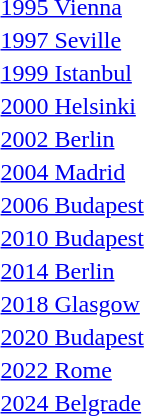<table>
<tr>
<td><a href='#'>1995 Vienna</a></td>
<td></td>
<td></td>
<td></td>
</tr>
<tr>
<td><a href='#'>1997 Seville</a></td>
<td></td>
<td></td>
<td></td>
</tr>
<tr>
<td><a href='#'>1999 Istanbul</a></td>
<td></td>
<td></td>
<td></td>
</tr>
<tr>
<td><a href='#'>2000 Helsinki</a></td>
<td></td>
<td></td>
<td></td>
</tr>
<tr>
<td><a href='#'>2002 Berlin</a></td>
<td></td>
<td></td>
<td></td>
</tr>
<tr>
<td><a href='#'>2004 Madrid</a></td>
<td></td>
<td></td>
<td></td>
</tr>
<tr>
<td rowspan=2><a href='#'>2006 Budapest</a></td>
<td rowspan=2></td>
<td rowspan=2></td>
<td></td>
</tr>
<tr>
<td></td>
</tr>
<tr>
<td><a href='#'>2010 Budapest</a></td>
<td></td>
<td></td>
<td></td>
</tr>
<tr>
<td><a href='#'>2014 Berlin</a></td>
<td></td>
<td></td>
<td></td>
</tr>
<tr>
<td><a href='#'>2018 Glasgow</a></td>
<td></td>
<td></td>
<td></td>
</tr>
<tr>
<td><a href='#'>2020 Budapest</a></td>
<td></td>
<td></td>
<td></td>
</tr>
<tr>
<td><a href='#'>2022 Rome</a></td>
<td></td>
<td></td>
<td></td>
</tr>
<tr>
<td><a href='#'>2024 Belgrade</a></td>
<td></td>
<td></td>
<td></td>
</tr>
</table>
